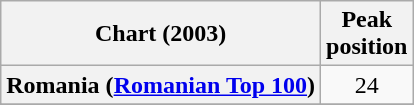<table class="wikitable sortable plainrowheaders" style="text-align:center">
<tr>
<th>Chart (2003)</th>
<th>Peak<br>position</th>
</tr>
<tr>
<th scope="row">Romania (<a href='#'>Romanian Top 100</a>)</th>
<td>24</td>
</tr>
<tr>
</tr>
<tr>
</tr>
<tr>
</tr>
</table>
